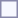<table style="border:1px solid #8888aa; background-color:#f7f8ff; padding:5px; font-size:95%; margin: 0px 12px 12px 0px;">
</table>
